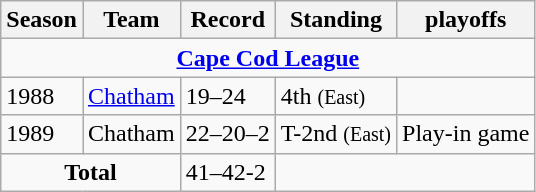<table class="wikitable">
<tr>
<th>Season</th>
<th>Team</th>
<th>Record</th>
<th>Standing</th>
<th>playoffs</th>
</tr>
<tr>
<td colspan="5" align="center"><strong><a href='#'>Cape Cod League</a></strong></td>
</tr>
<tr>
<td>1988</td>
<td><a href='#'>Chatham</a></td>
<td>19–24</td>
<td>4th <small>(East)</small></td>
<td></td>
</tr>
<tr>
<td>1989</td>
<td>Chatham</td>
<td>22–20–2</td>
<td>T-2nd <small>(East)</small></td>
<td>Play-in game</td>
</tr>
<tr>
<td colspan="2" align="center"><strong>Total</strong></td>
<td>41–42-2</td>
<td colspan="2" align="center"></td>
</tr>
</table>
